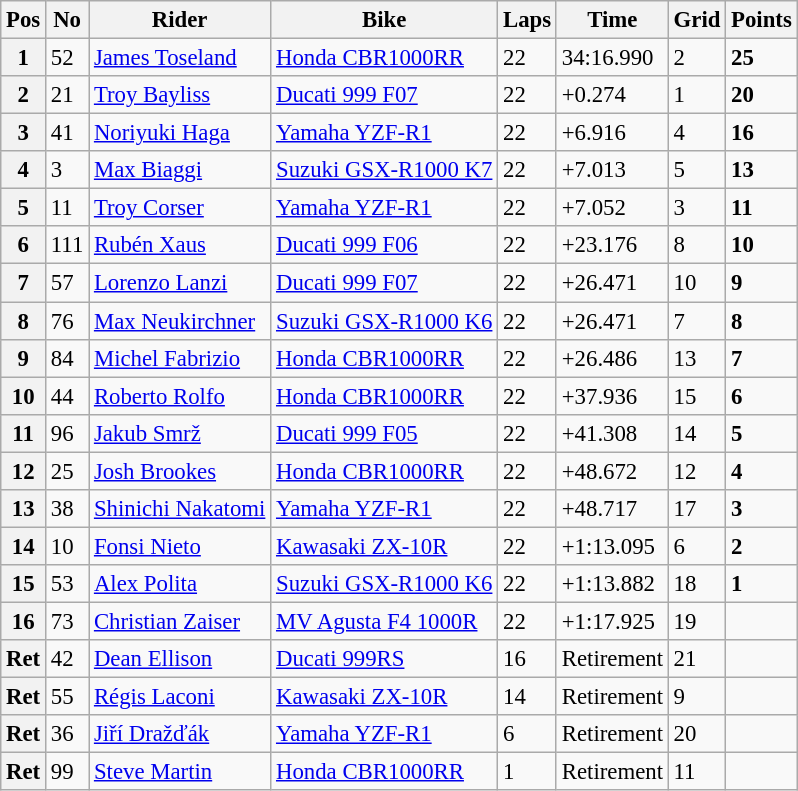<table class="wikitable" style="font-size: 95%;">
<tr>
<th>Pos</th>
<th>No</th>
<th>Rider</th>
<th>Bike</th>
<th>Laps</th>
<th>Time</th>
<th>Grid</th>
<th>Points</th>
</tr>
<tr>
<th>1</th>
<td>52</td>
<td> <a href='#'>James Toseland</a></td>
<td><a href='#'>Honda CBR1000RR</a></td>
<td>22</td>
<td>34:16.990</td>
<td>2</td>
<td><strong>25</strong></td>
</tr>
<tr>
<th>2</th>
<td>21</td>
<td> <a href='#'>Troy Bayliss</a></td>
<td><a href='#'>Ducati 999 F07</a></td>
<td>22</td>
<td>+0.274</td>
<td>1</td>
<td><strong>20</strong></td>
</tr>
<tr>
<th>3</th>
<td>41</td>
<td> <a href='#'>Noriyuki Haga</a></td>
<td><a href='#'>Yamaha YZF-R1</a></td>
<td>22</td>
<td>+6.916</td>
<td>4</td>
<td><strong>16</strong></td>
</tr>
<tr>
<th>4</th>
<td>3</td>
<td> <a href='#'>Max Biaggi</a></td>
<td><a href='#'>Suzuki GSX-R1000 K7</a></td>
<td>22</td>
<td>+7.013</td>
<td>5</td>
<td><strong>13</strong></td>
</tr>
<tr>
<th>5</th>
<td>11</td>
<td> <a href='#'>Troy Corser</a></td>
<td><a href='#'>Yamaha YZF-R1</a></td>
<td>22</td>
<td>+7.052</td>
<td>3</td>
<td><strong>11</strong></td>
</tr>
<tr>
<th>6</th>
<td>111</td>
<td> <a href='#'>Rubén Xaus</a></td>
<td><a href='#'>Ducati 999 F06</a></td>
<td>22</td>
<td>+23.176</td>
<td>8</td>
<td><strong>10</strong></td>
</tr>
<tr>
<th>7</th>
<td>57</td>
<td> <a href='#'>Lorenzo Lanzi</a></td>
<td><a href='#'>Ducati 999 F07</a></td>
<td>22</td>
<td>+26.471</td>
<td>10</td>
<td><strong>9</strong></td>
</tr>
<tr>
<th>8</th>
<td>76</td>
<td> <a href='#'>Max Neukirchner</a></td>
<td><a href='#'>Suzuki GSX-R1000 K6</a></td>
<td>22</td>
<td>+26.471</td>
<td>7</td>
<td><strong>8</strong></td>
</tr>
<tr>
<th>9</th>
<td>84</td>
<td> <a href='#'>Michel Fabrizio</a></td>
<td><a href='#'>Honda CBR1000RR</a></td>
<td>22</td>
<td>+26.486</td>
<td>13</td>
<td><strong>7</strong></td>
</tr>
<tr>
<th>10</th>
<td>44</td>
<td> <a href='#'>Roberto Rolfo</a></td>
<td><a href='#'>Honda CBR1000RR</a></td>
<td>22</td>
<td>+37.936</td>
<td>15</td>
<td><strong>6</strong></td>
</tr>
<tr>
<th>11</th>
<td>96</td>
<td> <a href='#'>Jakub Smrž</a></td>
<td><a href='#'>Ducati 999 F05</a></td>
<td>22</td>
<td>+41.308</td>
<td>14</td>
<td><strong>5</strong></td>
</tr>
<tr>
<th>12</th>
<td>25</td>
<td> <a href='#'>Josh Brookes</a></td>
<td><a href='#'>Honda CBR1000RR</a></td>
<td>22</td>
<td>+48.672</td>
<td>12</td>
<td><strong>4</strong></td>
</tr>
<tr>
<th>13</th>
<td>38</td>
<td> <a href='#'>Shinichi Nakatomi</a></td>
<td><a href='#'>Yamaha YZF-R1</a></td>
<td>22</td>
<td>+48.717</td>
<td>17</td>
<td><strong>3</strong></td>
</tr>
<tr>
<th>14</th>
<td>10</td>
<td> <a href='#'>Fonsi Nieto</a></td>
<td><a href='#'>Kawasaki ZX-10R</a></td>
<td>22</td>
<td>+1:13.095</td>
<td>6</td>
<td><strong>2</strong></td>
</tr>
<tr>
<th>15</th>
<td>53</td>
<td> <a href='#'>Alex Polita</a></td>
<td><a href='#'>Suzuki GSX-R1000 K6</a></td>
<td>22</td>
<td>+1:13.882</td>
<td>18</td>
<td><strong>1</strong></td>
</tr>
<tr>
<th>16</th>
<td>73</td>
<td> <a href='#'>Christian Zaiser</a></td>
<td><a href='#'>MV Agusta F4 1000R</a></td>
<td>22</td>
<td>+1:17.925</td>
<td>19</td>
<td></td>
</tr>
<tr>
<th>Ret</th>
<td>42</td>
<td> <a href='#'>Dean Ellison</a></td>
<td><a href='#'>Ducati 999RS</a></td>
<td>16</td>
<td>Retirement</td>
<td>21</td>
<td></td>
</tr>
<tr>
<th>Ret</th>
<td>55</td>
<td> <a href='#'>Régis Laconi</a></td>
<td><a href='#'>Kawasaki ZX-10R</a></td>
<td>14</td>
<td>Retirement</td>
<td>9</td>
<td></td>
</tr>
<tr>
<th>Ret</th>
<td>36</td>
<td> <a href='#'>Jiří Dražďák</a></td>
<td><a href='#'>Yamaha YZF-R1</a></td>
<td>6</td>
<td>Retirement</td>
<td>20</td>
<td></td>
</tr>
<tr>
<th>Ret</th>
<td>99</td>
<td> <a href='#'>Steve Martin</a></td>
<td><a href='#'>Honda CBR1000RR</a></td>
<td>1</td>
<td>Retirement</td>
<td>11</td>
<td></td>
</tr>
</table>
